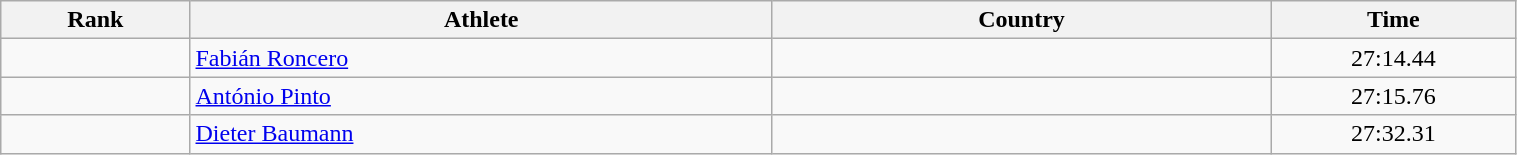<table class="wikitable" width=80% style="font-size:100%; text-align:left;">
<tr>
<th width = 60>Rank</th>
<th width = 200>Athlete</th>
<th width = 170>Country</th>
<th width = 80>Time</th>
</tr>
<tr>
<td align=center></td>
<td><a href='#'>Fabián Roncero</a></td>
<td></td>
<td align=center>27:14.44</td>
</tr>
<tr>
<td align=center></td>
<td><a href='#'>António Pinto</a></td>
<td></td>
<td align=center>27:15.76</td>
</tr>
<tr>
<td align=center></td>
<td><a href='#'>Dieter Baumann</a></td>
<td></td>
<td align=center>27:32.31</td>
</tr>
</table>
